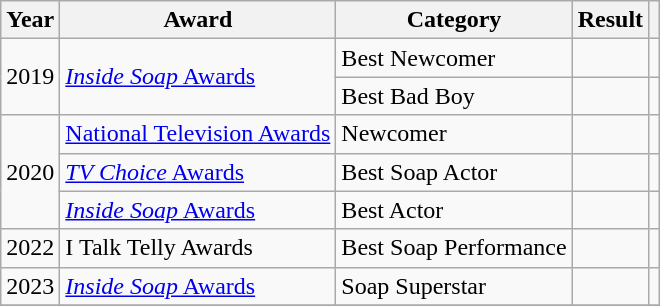<table class="wikitable sortable">
<tr>
<th scope="col">Year</th>
<th scope="col">Award</th>
<th scope="col">Category</th>
<th scope="col">Result</th>
<th scope="col" class="unsortable"></th>
</tr>
<tr>
<td rowspan=2>2019</td>
<td rowspan=2><a href='#'><em>Inside Soap</em> Awards</a></td>
<td>Best Newcomer</td>
<td></td>
<td style="text-align: center;"></td>
</tr>
<tr>
<td>Best Bad Boy</td>
<td></td>
<td style="text-align: center;"></td>
</tr>
<tr>
<td rowspan=3>2020</td>
<td><a href='#'>National Television Awards</a></td>
<td>Newcomer</td>
<td></td>
<td style="text-align: center;"></td>
</tr>
<tr>
<td><a href='#'><em>TV Choice</em> Awards</a></td>
<td>Best Soap Actor</td>
<td></td>
<td style="text-align: center;"></td>
</tr>
<tr>
<td><a href='#'><em>Inside Soap</em> Awards</a></td>
<td>Best Actor</td>
<td></td>
<td style="text-align: center;"></td>
</tr>
<tr>
<td>2022</td>
<td>I Talk Telly Awards</td>
<td>Best Soap Performance</td>
<td></td>
<td style="text-align: center;"></td>
</tr>
<tr>
<td>2023</td>
<td><a href='#'><em>Inside Soap</em> Awards</a></td>
<td>Soap Superstar</td>
<td></td>
<td style="text-align: center;"></td>
</tr>
<tr>
</tr>
</table>
